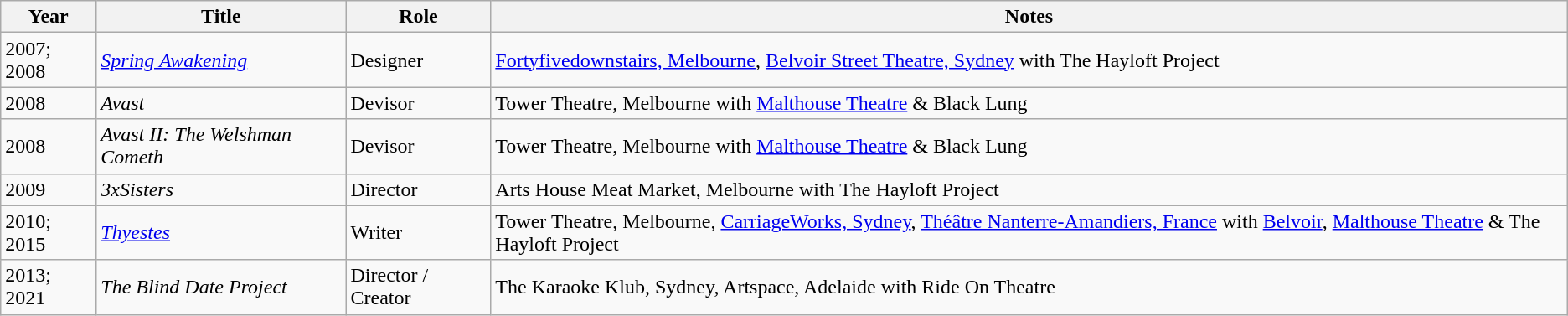<table class=wikitable>
<tr>
<th>Year</th>
<th>Title</th>
<th>Role</th>
<th>Notes</th>
</tr>
<tr>
<td>2007; 2008</td>
<td><em><a href='#'>Spring Awakening</a></em></td>
<td>Designer</td>
<td><a href='#'>Fortyfivedownstairs, Melbourne</a>, <a href='#'>Belvoir Street Theatre, Sydney</a> with The Hayloft Project</td>
</tr>
<tr>
<td>2008</td>
<td><em>Avast</em></td>
<td>Devisor</td>
<td>Tower Theatre, Melbourne with <a href='#'>Malthouse Theatre</a> & Black Lung</td>
</tr>
<tr>
<td>2008</td>
<td><em>Avast II: The Welshman Cometh</em></td>
<td>Devisor</td>
<td>Tower Theatre, Melbourne with <a href='#'>Malthouse Theatre</a> & Black Lung</td>
</tr>
<tr>
<td>2009</td>
<td><em>3xSisters</em></td>
<td>Director</td>
<td>Arts House Meat Market, Melbourne with The Hayloft Project</td>
</tr>
<tr>
<td>2010; 2015</td>
<td><em><a href='#'>Thyestes</a></em></td>
<td>Writer</td>
<td>Tower Theatre, Melbourne, <a href='#'>CarriageWorks, Sydney</a>, <a href='#'>Théâtre Nanterre-Amandiers, France</a> with <a href='#'>Belvoir</a>, <a href='#'>Malthouse Theatre</a> & The Hayloft Project</td>
</tr>
<tr>
<td>2013; 2021</td>
<td><em>The Blind Date Project</em></td>
<td>Director / Creator</td>
<td>The Karaoke Klub, Sydney, Artspace, Adelaide with Ride On Theatre</td>
</tr>
</table>
